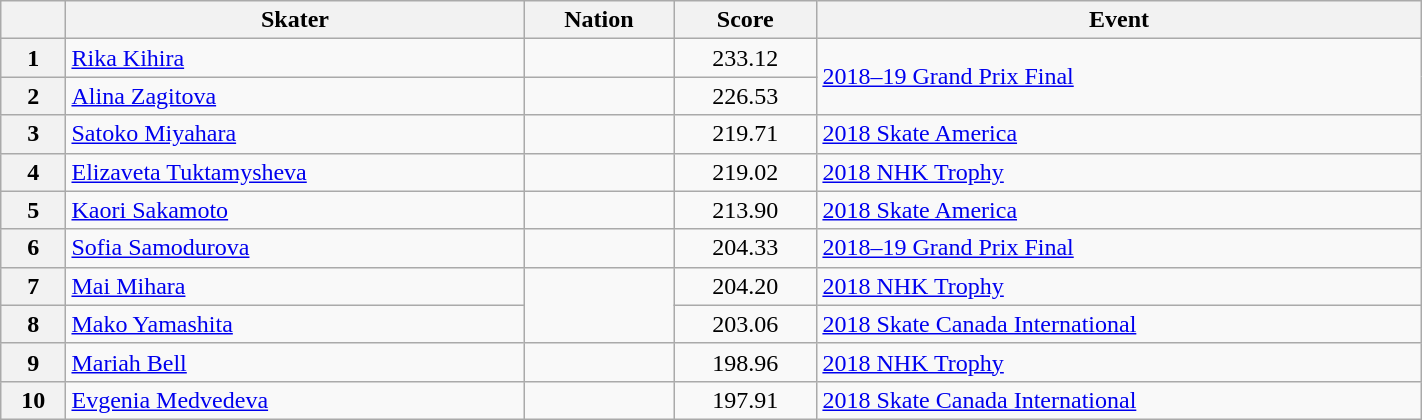<table class="wikitable sortable" style="text-align:left; width:75%">
<tr>
<th scope="col"></th>
<th scope="col">Skater</th>
<th scope="col">Nation</th>
<th scope="col">Score</th>
<th scope="col">Event</th>
</tr>
<tr>
<th scope="row">1</th>
<td><a href='#'>Rika Kihira</a></td>
<td></td>
<td style="text-align:center;">233.12</td>
<td rowspan="2"><a href='#'>2018–19 Grand Prix Final</a></td>
</tr>
<tr>
<th scope="row">2</th>
<td><a href='#'>Alina Zagitova</a></td>
<td></td>
<td style="text-align:center;">226.53</td>
</tr>
<tr>
<th scope="row">3</th>
<td><a href='#'>Satoko Miyahara</a></td>
<td></td>
<td style="text-align:center;">219.71</td>
<td><a href='#'>2018 Skate America</a></td>
</tr>
<tr>
<th scope="row">4</th>
<td><a href='#'>Elizaveta Tuktamysheva</a></td>
<td></td>
<td style="text-align:center;">219.02</td>
<td><a href='#'>2018 NHK Trophy</a></td>
</tr>
<tr>
<th scope="row">5</th>
<td><a href='#'>Kaori Sakamoto</a></td>
<td></td>
<td style="text-align:center;">213.90</td>
<td><a href='#'>2018 Skate America</a></td>
</tr>
<tr>
<th scope="row">6</th>
<td><a href='#'>Sofia Samodurova</a></td>
<td></td>
<td style="text-align:center;">204.33</td>
<td><a href='#'>2018–19 Grand Prix Final</a></td>
</tr>
<tr>
<th scope="row">7</th>
<td><a href='#'>Mai Mihara</a></td>
<td rowspan="2"></td>
<td style="text-align:center;">204.20</td>
<td><a href='#'>2018 NHK Trophy</a></td>
</tr>
<tr>
<th scope="row">8</th>
<td><a href='#'>Mako Yamashita</a></td>
<td style="text-align:center;">203.06</td>
<td><a href='#'>2018 Skate Canada International</a></td>
</tr>
<tr>
<th scope="row">9</th>
<td><a href='#'>Mariah Bell</a></td>
<td></td>
<td style="text-align:center;">198.96</td>
<td><a href='#'>2018 NHK Trophy</a></td>
</tr>
<tr>
<th scope="row">10</th>
<td><a href='#'>Evgenia Medvedeva</a></td>
<td></td>
<td style="text-align:center;">197.91</td>
<td><a href='#'>2018 Skate Canada International</a></td>
</tr>
</table>
